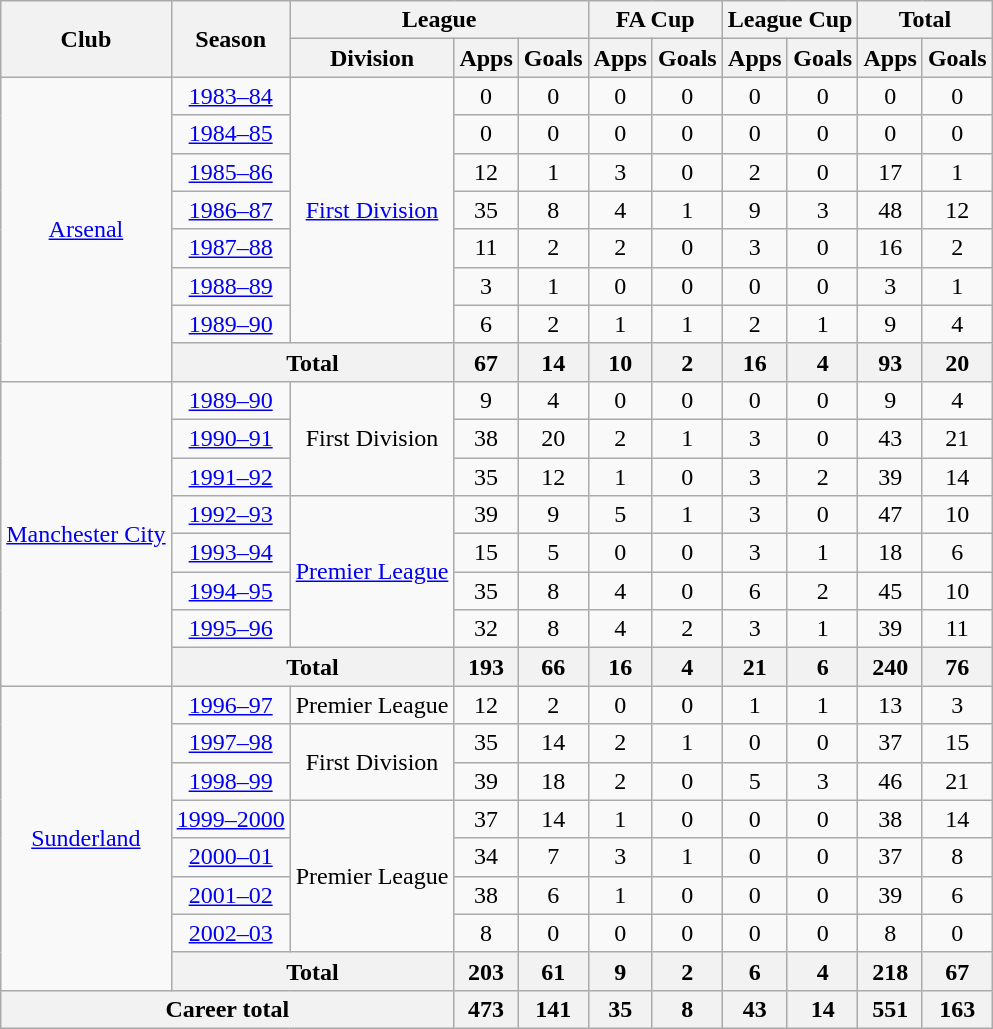<table class="wikitable" style="text-align:center">
<tr>
<th rowspan="2">Club</th>
<th rowspan="2">Season</th>
<th colspan="3">League</th>
<th colspan="2">FA Cup</th>
<th colspan="2">League Cup</th>
<th colspan="2">Total</th>
</tr>
<tr>
<th>Division</th>
<th>Apps</th>
<th>Goals</th>
<th>Apps</th>
<th>Goals</th>
<th>Apps</th>
<th>Goals</th>
<th>Apps</th>
<th>Goals</th>
</tr>
<tr>
<td rowspan="8"><a href='#'>Arsenal</a></td>
<td><a href='#'>1983–84</a></td>
<td rowspan="7"><a href='#'>First Division</a></td>
<td>0</td>
<td>0</td>
<td>0</td>
<td>0</td>
<td>0</td>
<td>0</td>
<td>0</td>
<td>0</td>
</tr>
<tr>
<td><a href='#'>1984–85</a></td>
<td>0</td>
<td>0</td>
<td>0</td>
<td>0</td>
<td>0</td>
<td>0</td>
<td>0</td>
<td>0</td>
</tr>
<tr>
<td><a href='#'>1985–86</a></td>
<td>12</td>
<td>1</td>
<td>3</td>
<td>0</td>
<td>2</td>
<td>0</td>
<td>17</td>
<td>1</td>
</tr>
<tr>
<td><a href='#'>1986–87</a></td>
<td>35</td>
<td>8</td>
<td>4</td>
<td>1</td>
<td>9</td>
<td>3</td>
<td>48</td>
<td>12</td>
</tr>
<tr>
<td><a href='#'>1987–88</a></td>
<td>11</td>
<td>2</td>
<td>2</td>
<td>0</td>
<td>3</td>
<td>0</td>
<td>16</td>
<td>2</td>
</tr>
<tr>
<td><a href='#'>1988–89</a></td>
<td>3</td>
<td>1</td>
<td>0</td>
<td>0</td>
<td>0</td>
<td>0</td>
<td>3</td>
<td>1</td>
</tr>
<tr>
<td><a href='#'>1989–90</a></td>
<td>6</td>
<td>2</td>
<td>1</td>
<td>1</td>
<td>2</td>
<td>1</td>
<td>9</td>
<td>4</td>
</tr>
<tr>
<th colspan="2">Total</th>
<th>67</th>
<th>14</th>
<th>10</th>
<th>2</th>
<th>16</th>
<th>4</th>
<th>93</th>
<th>20</th>
</tr>
<tr>
<td rowspan="8"><a href='#'>Manchester City</a></td>
<td><a href='#'>1989–90</a></td>
<td rowspan="3">First Division</td>
<td>9</td>
<td>4</td>
<td>0</td>
<td>0</td>
<td>0</td>
<td>0</td>
<td>9</td>
<td>4</td>
</tr>
<tr>
<td><a href='#'>1990–91</a></td>
<td>38</td>
<td>20</td>
<td>2</td>
<td>1</td>
<td>3</td>
<td>0</td>
<td>43</td>
<td>21</td>
</tr>
<tr>
<td><a href='#'>1991–92</a></td>
<td>35</td>
<td>12</td>
<td>1</td>
<td>0</td>
<td>3</td>
<td>2</td>
<td>39</td>
<td>14</td>
</tr>
<tr>
<td><a href='#'>1992–93</a></td>
<td rowspan="4"><a href='#'>Premier League</a></td>
<td>39</td>
<td>9</td>
<td>5</td>
<td>1</td>
<td>3</td>
<td>0</td>
<td>47</td>
<td>10</td>
</tr>
<tr>
<td><a href='#'>1993–94</a></td>
<td>15</td>
<td>5</td>
<td>0</td>
<td>0</td>
<td>3</td>
<td>1</td>
<td>18</td>
<td>6</td>
</tr>
<tr>
<td><a href='#'>1994–95</a></td>
<td>35</td>
<td>8</td>
<td>4</td>
<td>0</td>
<td>6</td>
<td>2</td>
<td>45</td>
<td>10</td>
</tr>
<tr>
<td><a href='#'>1995–96</a></td>
<td>32</td>
<td>8</td>
<td>4</td>
<td>2</td>
<td>3</td>
<td>1</td>
<td>39</td>
<td>11</td>
</tr>
<tr>
<th colspan="2">Total</th>
<th>193</th>
<th>66</th>
<th>16</th>
<th>4</th>
<th>21</th>
<th>6</th>
<th>240</th>
<th>76</th>
</tr>
<tr>
<td rowspan="8"><a href='#'>Sunderland</a></td>
<td><a href='#'>1996–97</a></td>
<td>Premier League</td>
<td>12</td>
<td>2</td>
<td>0</td>
<td>0</td>
<td>1</td>
<td>1</td>
<td>13</td>
<td>3</td>
</tr>
<tr>
<td><a href='#'>1997–98</a></td>
<td rowspan="2">First Division</td>
<td>35</td>
<td>14</td>
<td>2</td>
<td>1</td>
<td>0</td>
<td>0</td>
<td>37</td>
<td>15</td>
</tr>
<tr>
<td><a href='#'>1998–99</a></td>
<td>39</td>
<td>18</td>
<td>2</td>
<td>0</td>
<td>5</td>
<td>3</td>
<td>46</td>
<td>21</td>
</tr>
<tr>
<td><a href='#'>1999–2000</a></td>
<td rowspan="4">Premier League</td>
<td>37</td>
<td>14</td>
<td>1</td>
<td>0</td>
<td>0</td>
<td>0</td>
<td>38</td>
<td>14</td>
</tr>
<tr>
<td><a href='#'>2000–01</a></td>
<td>34</td>
<td>7</td>
<td>3</td>
<td>1</td>
<td>0</td>
<td>0</td>
<td>37</td>
<td>8</td>
</tr>
<tr>
<td><a href='#'>2001–02</a></td>
<td>38</td>
<td>6</td>
<td>1</td>
<td>0</td>
<td>0</td>
<td>0</td>
<td>39</td>
<td>6</td>
</tr>
<tr>
<td><a href='#'>2002–03</a></td>
<td>8</td>
<td>0</td>
<td>0</td>
<td>0</td>
<td>0</td>
<td>0</td>
<td>8</td>
<td>0</td>
</tr>
<tr>
<th colspan="2">Total</th>
<th>203</th>
<th>61</th>
<th>9</th>
<th>2</th>
<th>6</th>
<th>4</th>
<th>218</th>
<th>67</th>
</tr>
<tr>
<th colspan="3">Career total</th>
<th>473</th>
<th>141</th>
<th>35</th>
<th>8</th>
<th>43</th>
<th>14</th>
<th>551</th>
<th>163</th>
</tr>
</table>
